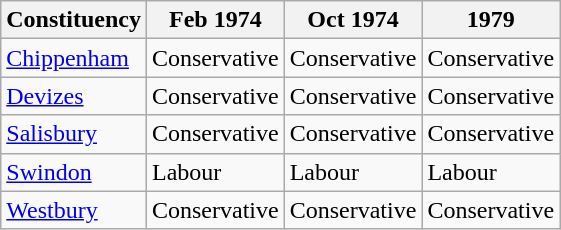<table class="wikitable">
<tr>
<th>Constituency</th>
<th>Feb 1974</th>
<th>Oct 1974</th>
<th>1979</th>
</tr>
<tr>
<td><a href='#'>Chippenham</a></td>
<td bgcolor=>Conservative</td>
<td bgcolor=>Conservative</td>
<td bgcolor=>Conservative</td>
</tr>
<tr>
<td><a href='#'>Devizes</a></td>
<td bgcolor=>Conservative</td>
<td bgcolor=>Conservative</td>
<td bgcolor=>Conservative</td>
</tr>
<tr>
<td><a href='#'>Salisbury</a></td>
<td bgcolor=>Conservative</td>
<td bgcolor=>Conservative</td>
<td bgcolor=>Conservative</td>
</tr>
<tr>
<td><a href='#'>Swindon</a></td>
<td bgcolor=>Labour</td>
<td bgcolor=>Labour</td>
<td bgcolor=>Labour</td>
</tr>
<tr>
<td><a href='#'>Westbury</a></td>
<td bgcolor=>Conservative</td>
<td bgcolor=>Conservative</td>
<td bgcolor=>Conservative</td>
</tr>
</table>
